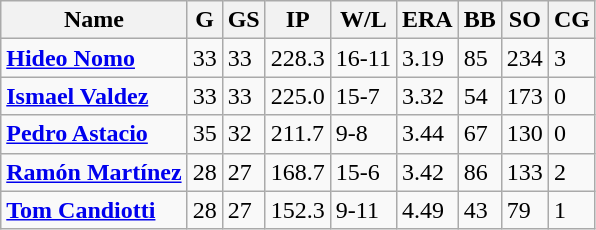<table class="wikitable sortable" style="text-align:left">
<tr>
<th>Name</th>
<th>G</th>
<th>GS</th>
<th>IP</th>
<th>W/L</th>
<th>ERA</th>
<th>BB</th>
<th>SO</th>
<th>CG</th>
</tr>
<tr>
<td><strong><a href='#'>Hideo Nomo</a> </strong></td>
<td>33</td>
<td>33</td>
<td>228.3</td>
<td>16-11</td>
<td>3.19</td>
<td>85</td>
<td>234</td>
<td>3</td>
</tr>
<tr>
<td><strong><a href='#'>Ismael Valdez</a> </strong></td>
<td>33</td>
<td>33</td>
<td>225.0</td>
<td>15-7</td>
<td>3.32</td>
<td>54</td>
<td>173</td>
<td>0</td>
</tr>
<tr>
<td><strong><a href='#'>Pedro Astacio</a></strong></td>
<td>35</td>
<td>32</td>
<td>211.7</td>
<td>9-8</td>
<td>3.44</td>
<td>67</td>
<td>130</td>
<td>0</td>
</tr>
<tr>
<td><strong><a href='#'>Ramón Martínez</a> </strong></td>
<td>28</td>
<td>27</td>
<td>168.7</td>
<td>15-6</td>
<td>3.42</td>
<td>86</td>
<td>133</td>
<td>2</td>
</tr>
<tr>
<td><strong><a href='#'>Tom Candiotti</a> </strong></td>
<td>28</td>
<td>27</td>
<td>152.3</td>
<td>9-11</td>
<td>4.49</td>
<td>43</td>
<td>79</td>
<td>1</td>
</tr>
</table>
